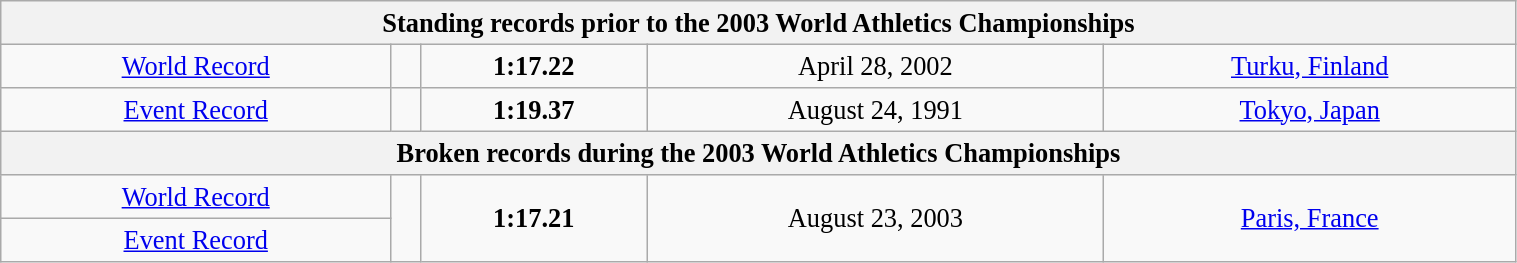<table class="wikitable" style=" text-align:center; font-size:110%;" width="80%">
<tr>
<th colspan="5">Standing records prior to the 2003 World Athletics Championships</th>
</tr>
<tr>
<td><a href='#'>World Record</a></td>
<td></td>
<td><strong>1:17.22</strong></td>
<td>April 28, 2002</td>
<td> <a href='#'>Turku, Finland</a></td>
</tr>
<tr>
<td><a href='#'>Event Record</a></td>
<td></td>
<td><strong>1:19.37</strong></td>
<td>August 24, 1991</td>
<td> <a href='#'>Tokyo, Japan</a></td>
</tr>
<tr>
<th colspan="5">Broken records during the 2003 World Athletics Championships</th>
</tr>
<tr>
<td><a href='#'>World Record</a></td>
<td rowspan=2></td>
<td rowspan=2><strong>1:17.21</strong></td>
<td rowspan=2>August 23, 2003</td>
<td rowspan=2> <a href='#'>Paris, France</a></td>
</tr>
<tr>
<td><a href='#'>Event Record</a></td>
</tr>
</table>
